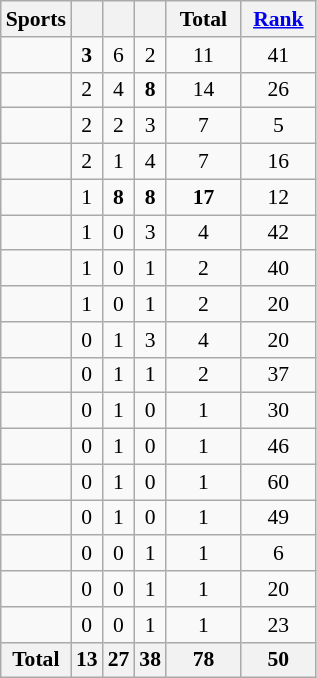<table class="wikitable" style="text-align:center; font-size:90%">
<tr>
<th>Sports</th>
<th width:3em; font-weight:bold;"></th>
<th width:3em; font-weight:bold;"></th>
<th width:3em; font-weight:bold;"></th>
<th style="width:3em; font-weight:bold;">Total</th>
<th style="width:3em; font-weight:bold;"><a href='#'>Rank</a></th>
</tr>
<tr>
<td align=left></td>
<td><strong>3</strong></td>
<td>6</td>
<td>2</td>
<td>11</td>
<td>41</td>
</tr>
<tr>
<td align=left></td>
<td>2</td>
<td>4</td>
<td><strong>8</strong></td>
<td>14</td>
<td>26</td>
</tr>
<tr>
<td align=left></td>
<td>2</td>
<td>2</td>
<td>3</td>
<td>7</td>
<td>5</td>
</tr>
<tr>
<td align=left></td>
<td>2</td>
<td>1</td>
<td>4</td>
<td>7</td>
<td>16</td>
</tr>
<tr>
<td align=left></td>
<td>1</td>
<td><strong>8</strong></td>
<td><strong>8</strong></td>
<td><strong>17</strong></td>
<td>12</td>
</tr>
<tr>
<td align=left></td>
<td>1</td>
<td>0</td>
<td>3</td>
<td>4</td>
<td>42</td>
</tr>
<tr>
<td align=left></td>
<td>1</td>
<td>0</td>
<td>1</td>
<td>2</td>
<td>40</td>
</tr>
<tr>
<td align=left></td>
<td>1</td>
<td>0</td>
<td>1</td>
<td>2</td>
<td>20</td>
</tr>
<tr>
<td align=left></td>
<td>0</td>
<td>1</td>
<td>3</td>
<td>4</td>
<td>20</td>
</tr>
<tr>
<td align=left></td>
<td>0</td>
<td>1</td>
<td>1</td>
<td>2</td>
<td>37</td>
</tr>
<tr>
<td align=left></td>
<td>0</td>
<td>1</td>
<td>0</td>
<td>1</td>
<td>30</td>
</tr>
<tr>
<td align=left></td>
<td>0</td>
<td>1</td>
<td>0</td>
<td>1</td>
<td>46</td>
</tr>
<tr>
<td align=left></td>
<td>0</td>
<td>1</td>
<td>0</td>
<td>1</td>
<td>60</td>
</tr>
<tr>
<td align=left></td>
<td>0</td>
<td>1</td>
<td>0</td>
<td>1</td>
<td>49</td>
</tr>
<tr>
<td align=left></td>
<td>0</td>
<td>0</td>
<td>1</td>
<td>1</td>
<td>6</td>
</tr>
<tr>
<td align=left></td>
<td>0</td>
<td>0</td>
<td>1</td>
<td>1</td>
<td>20</td>
</tr>
<tr>
<td align=left></td>
<td>0</td>
<td>0</td>
<td>1</td>
<td>1</td>
<td>23</td>
</tr>
<tr>
<th>Total</th>
<th>13</th>
<th>27</th>
<th>38</th>
<th>78</th>
<th>50</th>
</tr>
</table>
